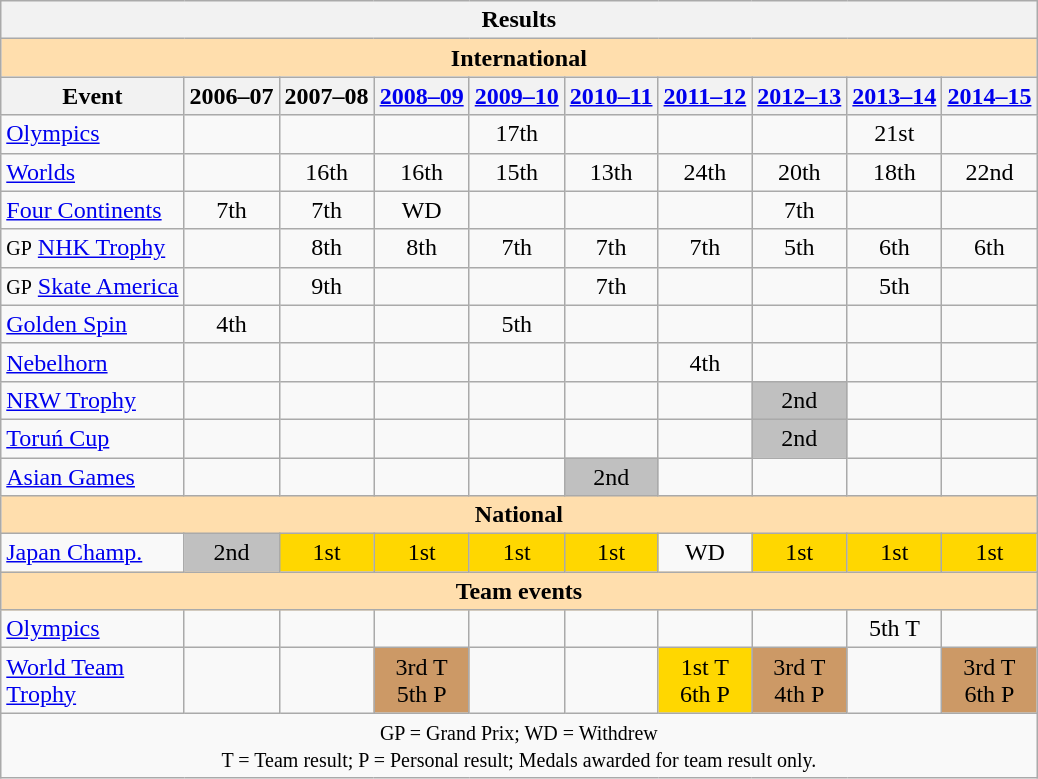<table class="wikitable" style="text-align:center">
<tr>
<th colspan=10 align=center><strong>Results</strong></th>
</tr>
<tr>
<th style="background-color: #ffdead; " colspan=10 align=center><strong>International</strong></th>
</tr>
<tr>
<th>Event</th>
<th>2006–07</th>
<th>2007–08</th>
<th><a href='#'>2008–09</a></th>
<th><a href='#'>2009–10</a></th>
<th><a href='#'>2010–11</a></th>
<th><a href='#'>2011–12</a></th>
<th><a href='#'>2012–13</a></th>
<th><a href='#'>2013–14</a></th>
<th><a href='#'>2014–15</a></th>
</tr>
<tr>
<td align=left><a href='#'>Olympics</a></td>
<td></td>
<td></td>
<td></td>
<td>17th</td>
<td></td>
<td></td>
<td></td>
<td>21st</td>
<td></td>
</tr>
<tr>
<td align=left><a href='#'>Worlds</a></td>
<td></td>
<td>16th</td>
<td>16th</td>
<td>15th</td>
<td>13th</td>
<td>24th</td>
<td>20th</td>
<td>18th</td>
<td>22nd</td>
</tr>
<tr>
<td align=left><a href='#'>Four Continents</a></td>
<td>7th</td>
<td>7th</td>
<td>WD</td>
<td></td>
<td></td>
<td></td>
<td>7th</td>
<td></td>
<td></td>
</tr>
<tr>
<td align=left><small>GP</small> <a href='#'>NHK Trophy</a></td>
<td></td>
<td>8th</td>
<td>8th</td>
<td>7th</td>
<td>7th</td>
<td>7th</td>
<td>5th</td>
<td>6th</td>
<td>6th</td>
</tr>
<tr>
<td align=left><small>GP</small> <a href='#'>Skate America</a></td>
<td></td>
<td>9th</td>
<td></td>
<td></td>
<td>7th</td>
<td></td>
<td></td>
<td>5th</td>
<td></td>
</tr>
<tr>
<td align=left><a href='#'>Golden Spin</a></td>
<td>4th</td>
<td></td>
<td></td>
<td>5th</td>
<td></td>
<td></td>
<td></td>
<td></td>
<td></td>
</tr>
<tr>
<td align=left><a href='#'>Nebelhorn</a></td>
<td></td>
<td></td>
<td></td>
<td></td>
<td></td>
<td>4th</td>
<td></td>
<td></td>
<td></td>
</tr>
<tr>
<td align=left><a href='#'>NRW Trophy</a></td>
<td></td>
<td></td>
<td></td>
<td></td>
<td></td>
<td></td>
<td bgcolor=silver>2nd</td>
<td></td>
<td></td>
</tr>
<tr>
<td align=left><a href='#'>Toruń Cup</a></td>
<td></td>
<td></td>
<td></td>
<td></td>
<td></td>
<td></td>
<td bgcolor=silver>2nd</td>
<td></td>
<td></td>
</tr>
<tr>
<td align=left><a href='#'>Asian Games</a></td>
<td></td>
<td></td>
<td></td>
<td></td>
<td bgcolor=silver>2nd</td>
<td></td>
<td></td>
<td></td>
<td></td>
</tr>
<tr>
<th style="background-color: #ffdead; " colspan=10 align=center><strong>National</strong></th>
</tr>
<tr>
<td align=left><a href='#'>Japan Champ.</a></td>
<td bgcolor=silver>2nd</td>
<td bgcolor=gold>1st</td>
<td bgcolor=gold>1st</td>
<td bgcolor=gold>1st</td>
<td bgcolor=gold>1st</td>
<td>WD</td>
<td bgcolor=gold>1st</td>
<td bgcolor=gold>1st</td>
<td bgcolor=gold>1st</td>
</tr>
<tr>
<th style="background-color: #ffdead; " colspan=10 align=center><strong>Team events</strong></th>
</tr>
<tr>
<td align=left><a href='#'>Olympics</a></td>
<td></td>
<td></td>
<td></td>
<td></td>
<td></td>
<td></td>
<td></td>
<td>5th T</td>
<td></td>
</tr>
<tr>
<td align=left><a href='#'>World Team<br>Trophy</a></td>
<td></td>
<td></td>
<td bgcolor=cc9966>3rd T <br>5th P</td>
<td></td>
<td></td>
<td bgcolor=gold>1st T <br> 6th P</td>
<td bgcolor=cc9966>3rd T <br>4th P</td>
<td></td>
<td bgcolor=cc9966>3rd T <br>6th P</td>
</tr>
<tr>
<td colspan=10 align=center><small> GP = Grand Prix; WD = Withdrew <br> T = Team result; P = Personal result; Medals awarded for team result only. </small></td>
</tr>
</table>
